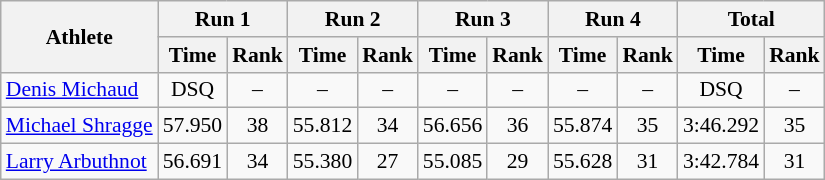<table class="wikitable" border="1" style="font-size:90%">
<tr>
<th rowspan="2">Athlete</th>
<th colspan="2">Run 1</th>
<th colspan="2">Run 2</th>
<th colspan="2">Run 3</th>
<th colspan="2">Run 4</th>
<th colspan="2">Total</th>
</tr>
<tr>
<th>Time</th>
<th>Rank</th>
<th>Time</th>
<th>Rank</th>
<th>Time</th>
<th>Rank</th>
<th>Time</th>
<th>Rank</th>
<th>Time</th>
<th>Rank</th>
</tr>
<tr>
<td><a href='#'>Denis Michaud</a></td>
<td align="center">DSQ</td>
<td align="center">–</td>
<td align="center">–</td>
<td align="center">–</td>
<td align="center">–</td>
<td align="center">–</td>
<td align="center">–</td>
<td align="center">–</td>
<td align="center">DSQ</td>
<td align="center">–</td>
</tr>
<tr>
<td><a href='#'>Michael Shragge</a></td>
<td align="center">57.950</td>
<td align="center">38</td>
<td align="center">55.812</td>
<td align="center">34</td>
<td align="center">56.656</td>
<td align="center">36</td>
<td align="center">55.874</td>
<td align="center">35</td>
<td align="center">3:46.292</td>
<td align="center">35</td>
</tr>
<tr>
<td><a href='#'>Larry Arbuthnot</a></td>
<td align="center">56.691</td>
<td align="center">34</td>
<td align="center">55.380</td>
<td align="center">27</td>
<td align="center">55.085</td>
<td align="center">29</td>
<td align="center">55.628</td>
<td align="center">31</td>
<td align="center">3:42.784</td>
<td align="center">31</td>
</tr>
</table>
